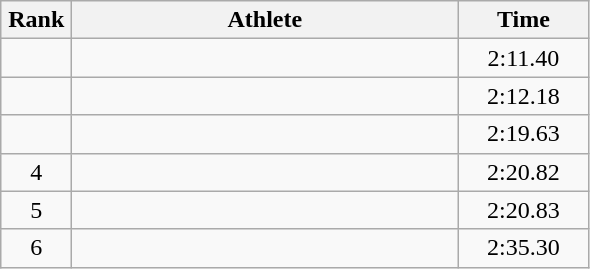<table class=wikitable style="text-align:center">
<tr>
<th width=40>Rank</th>
<th width=250>Athlete</th>
<th width=80>Time</th>
</tr>
<tr>
<td></td>
<td align=left></td>
<td>2:11.40</td>
</tr>
<tr>
<td></td>
<td align=left></td>
<td>2:12.18</td>
</tr>
<tr>
<td></td>
<td align=left></td>
<td>2:19.63</td>
</tr>
<tr>
<td>4</td>
<td align=left></td>
<td>2:20.82</td>
</tr>
<tr>
<td>5</td>
<td align=left></td>
<td>2:20.83</td>
</tr>
<tr>
<td>6</td>
<td align=left></td>
<td>2:35.30</td>
</tr>
</table>
